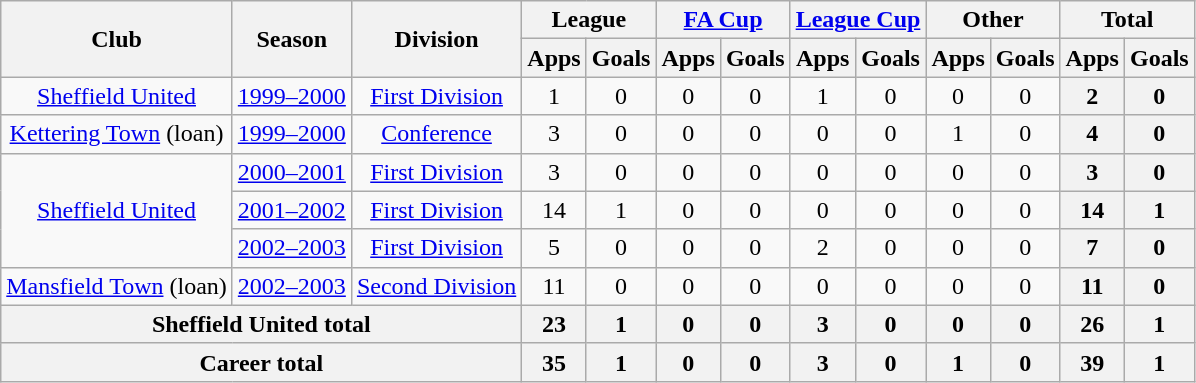<table class="wikitable" style="text-align: center;">
<tr>
<th rowspan="2">Club</th>
<th rowspan="2">Season</th>
<th rowspan="2">Division</th>
<th colspan="2">League</th>
<th colspan="2"><a href='#'>FA Cup</a></th>
<th colspan="2"><a href='#'>League Cup</a></th>
<th colspan="2">Other</th>
<th colspan="2">Total</th>
</tr>
<tr>
<th>Apps</th>
<th>Goals</th>
<th>Apps</th>
<th>Goals</th>
<th>Apps</th>
<th>Goals</th>
<th>Apps</th>
<th>Goals</th>
<th>Apps</th>
<th>Goals</th>
</tr>
<tr>
<td valign="center"><a href='#'>Sheffield United</a></td>
<td><a href='#'>1999–2000</a></td>
<td><a href='#'>First Division</a></td>
<td>1</td>
<td>0</td>
<td>0</td>
<td>0</td>
<td>1</td>
<td>0</td>
<td>0</td>
<td>0</td>
<th>2</th>
<th>0</th>
</tr>
<tr>
<td valign="center"><a href='#'>Kettering Town</a> (loan)</td>
<td><a href='#'>1999–2000</a></td>
<td><a href='#'>Conference</a></td>
<td>3</td>
<td>0</td>
<td>0</td>
<td>0</td>
<td>0</td>
<td>0</td>
<td>1</td>
<td>0</td>
<th>4</th>
<th>0</th>
</tr>
<tr>
<td rowspan="3" valign="center"><a href='#'>Sheffield United</a></td>
<td><a href='#'>2000–2001</a></td>
<td><a href='#'>First Division</a></td>
<td>3</td>
<td>0</td>
<td>0</td>
<td>0</td>
<td>0</td>
<td>0</td>
<td>0</td>
<td>0</td>
<th>3</th>
<th>0</th>
</tr>
<tr>
<td><a href='#'>2001–2002</a></td>
<td><a href='#'>First Division</a></td>
<td>14</td>
<td>1</td>
<td>0</td>
<td>0</td>
<td>0</td>
<td>0</td>
<td>0</td>
<td>0</td>
<th>14</th>
<th>1</th>
</tr>
<tr>
<td><a href='#'>2002–2003</a></td>
<td><a href='#'>First Division</a></td>
<td>5</td>
<td>0</td>
<td>0</td>
<td>0</td>
<td>2</td>
<td>0</td>
<td>0</td>
<td>0</td>
<th>7</th>
<th>0</th>
</tr>
<tr>
<td valign="center"><a href='#'>Mansfield Town</a> (loan)</td>
<td><a href='#'>2002–2003</a></td>
<td><a href='#'>Second Division</a></td>
<td>11</td>
<td>0</td>
<td>0</td>
<td>0</td>
<td>0</td>
<td>0</td>
<td>0</td>
<td>0</td>
<th>11</th>
<th>0</th>
</tr>
<tr>
<th colspan="3">Sheffield United total</th>
<th>23</th>
<th>1</th>
<th>0</th>
<th>0</th>
<th>3</th>
<th>0</th>
<th>0</th>
<th>0</th>
<th>26</th>
<th>1</th>
</tr>
<tr>
<th colspan="3">Career total</th>
<th>35</th>
<th>1</th>
<th>0</th>
<th>0</th>
<th>3</th>
<th>0</th>
<th>1</th>
<th>0</th>
<th>39</th>
<th>1</th>
</tr>
</table>
